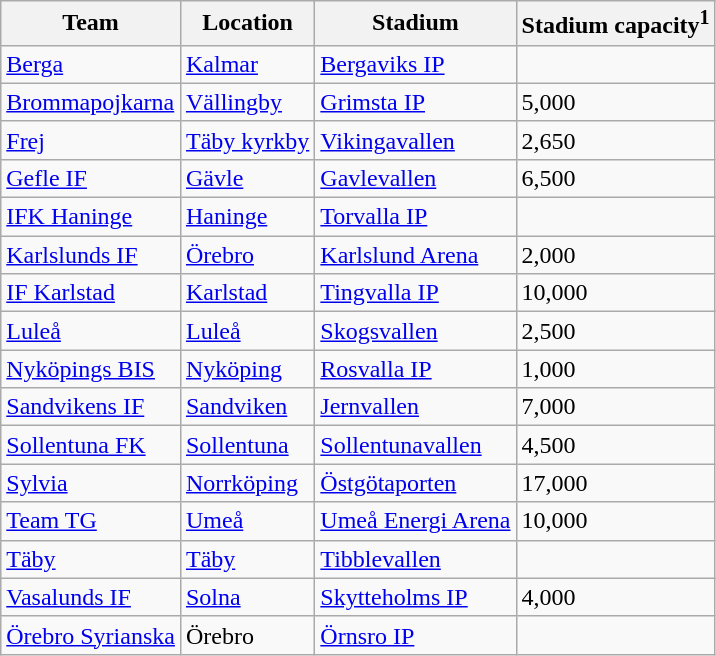<table class="wikitable sortable" border="1">
<tr>
<th>Team</th>
<th>Location</th>
<th>Stadium</th>
<th>Stadium capacity<sup>1</sup></th>
</tr>
<tr>
<td><a href='#'>Berga</a></td>
<td><a href='#'>Kalmar</a></td>
<td><a href='#'>Bergaviks IP</a></td>
<td></td>
</tr>
<tr>
<td><a href='#'>Brommapojkarna</a></td>
<td><a href='#'>Vällingby</a></td>
<td><a href='#'>Grimsta IP</a></td>
<td>5,000</td>
</tr>
<tr>
<td><a href='#'>Frej</a></td>
<td><a href='#'>Täby kyrkby</a></td>
<td><a href='#'>Vikingavallen</a></td>
<td>2,650</td>
</tr>
<tr>
<td><a href='#'>Gefle IF</a></td>
<td><a href='#'>Gävle</a></td>
<td><a href='#'>Gavlevallen</a></td>
<td>6,500</td>
</tr>
<tr>
<td><a href='#'>IFK Haninge</a></td>
<td><a href='#'>Haninge</a></td>
<td><a href='#'>Torvalla IP</a></td>
<td></td>
</tr>
<tr>
<td><a href='#'>Karlslunds IF</a></td>
<td><a href='#'>Örebro</a></td>
<td><a href='#'>Karlslund Arena</a></td>
<td>2,000</td>
</tr>
<tr>
<td><a href='#'>IF Karlstad</a></td>
<td><a href='#'>Karlstad</a></td>
<td><a href='#'>Tingvalla IP</a></td>
<td>10,000</td>
</tr>
<tr>
<td><a href='#'>Luleå</a></td>
<td><a href='#'>Luleå</a></td>
<td><a href='#'>Skogsvallen</a></td>
<td>2,500</td>
</tr>
<tr>
<td><a href='#'>Nyköpings BIS</a></td>
<td><a href='#'>Nyköping</a></td>
<td><a href='#'>Rosvalla IP</a></td>
<td>1,000</td>
</tr>
<tr>
<td><a href='#'>Sandvikens IF</a></td>
<td><a href='#'>Sandviken</a></td>
<td><a href='#'>Jernvallen</a></td>
<td>7,000</td>
</tr>
<tr>
<td><a href='#'>Sollentuna FK</a></td>
<td><a href='#'>Sollentuna</a></td>
<td><a href='#'>Sollentunavallen</a></td>
<td>4,500</td>
</tr>
<tr>
<td><a href='#'>Sylvia</a></td>
<td><a href='#'>Norrköping</a></td>
<td><a href='#'>Östgötaporten</a></td>
<td>17,000</td>
</tr>
<tr>
<td><a href='#'>Team TG</a></td>
<td><a href='#'>Umeå</a></td>
<td><a href='#'>Umeå Energi Arena</a></td>
<td>10,000</td>
</tr>
<tr>
<td><a href='#'>Täby</a></td>
<td><a href='#'>Täby</a></td>
<td><a href='#'>Tibblevallen</a></td>
<td></td>
</tr>
<tr>
<td><a href='#'>Vasalunds IF</a></td>
<td><a href='#'>Solna</a></td>
<td><a href='#'>Skytteholms IP</a></td>
<td>4,000</td>
</tr>
<tr>
<td><a href='#'>Örebro Syrianska</a></td>
<td>Örebro</td>
<td><a href='#'>Örnsro IP</a></td>
<td></td>
</tr>
</table>
